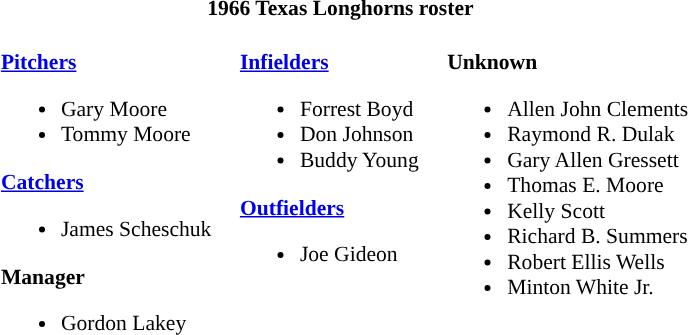<table class="toccolours" style="border-collapse:collapse; font-size:90%;">
<tr>
<th colspan=9>1966 Texas Longhorns roster</th>
</tr>
<tr>
<td width="03"> </td>
<td valign="top"><br><strong><a href='#'>Pitchers</a></strong><ul><li>Gary Moore</li><li>Tommy Moore</li></ul><strong><a href='#'>Catchers</a></strong><ul><li>James Scheschuk</li></ul><strong>Manager</strong><ul><li>Gordon Lakey</li></ul></td>
<td width="15"> </td>
<td valign="top"><br><strong><a href='#'>Infielders</a></strong><ul><li>Forrest Boyd</li><li>Don Johnson</li><li>Buddy Young</li></ul><strong><a href='#'>Outfielders</a></strong><ul><li>Joe Gideon</li></ul></td>
<td width="15"> </td>
<td valign="top"><br><strong>Unknown</strong><ul><li>Allen John Clements</li><li>Raymond R. Dulak</li><li>Gary Allen Gressett</li><li>Thomas E. Moore</li><li>Kelly Scott</li><li>Richard B. Summers</li><li>Robert Ellis Wells</li><li>Minton White Jr.</li></ul></td>
</tr>
</table>
